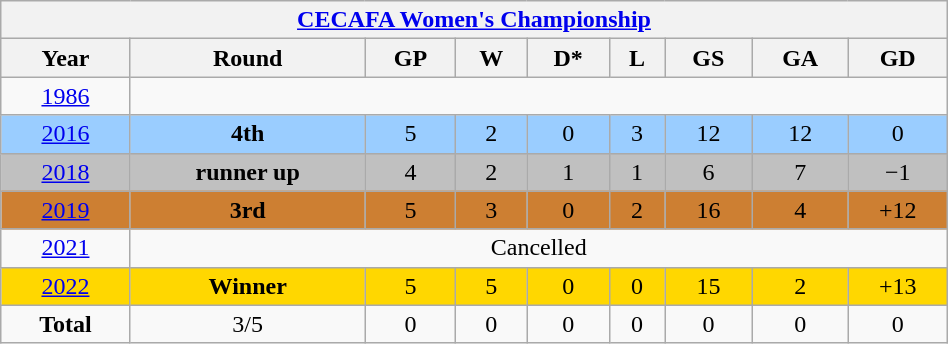<table class="wikitable" style="text-align: center; width:50%;">
<tr>
<th colspan=10><a href='#'>CECAFA Women's Championship</a></th>
</tr>
<tr>
<th>Year</th>
<th>Round</th>
<th>GP</th>
<th>W</th>
<th>D*</th>
<th>L</th>
<th>GS</th>
<th>GA</th>
<th>GD</th>
</tr>
<tr>
<td> <a href='#'>1986</a></td>
</tr>
<tr bgcolor="#9ACDFF">
<td> <a href='#'>2016</a></td>
<td><strong>4th</strong></td>
<td>5</td>
<td>2</td>
<td>0</td>
<td>3</td>
<td>12</td>
<td>12</td>
<td>0</td>
</tr>
<tr bgcolor="silver">
<td> <a href='#'>2018</a></td>
<td><strong>runner up</strong></td>
<td>4</td>
<td>2</td>
<td>1</td>
<td>1</td>
<td>6</td>
<td>7</td>
<td>−1</td>
</tr>
<tr bgcolor="#CD7F32 ">
<td> <a href='#'>2019</a></td>
<td><strong>3rd</strong></td>
<td>5</td>
<td>3</td>
<td>0</td>
<td>2</td>
<td>16</td>
<td>4</td>
<td>+12</td>
</tr>
<tr>
<td> <a href='#'>2021</a></td>
<td colspan=8>Cancelled</td>
</tr>
<tr bgcolor="gold">
<td> <a href='#'>2022</a></td>
<td><strong>Winner</strong></td>
<td>5</td>
<td>5</td>
<td>0</td>
<td>0</td>
<td>15</td>
<td>2</td>
<td>+13</td>
</tr>
<tr>
<td><strong>Total</strong></td>
<td>3/5</td>
<td>0</td>
<td>0</td>
<td>0</td>
<td>0</td>
<td>0</td>
<td>0</td>
<td>0</td>
</tr>
</table>
